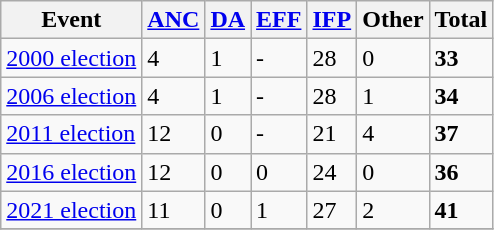<table class="wikitable">
<tr>
<th>Event</th>
<th><a href='#'>ANC</a></th>
<th><a href='#'>DA</a></th>
<th><a href='#'>EFF</a></th>
<th><a href='#'>IFP</a></th>
<th>Other</th>
<th>Total</th>
</tr>
<tr>
<td><a href='#'>2000 election</a></td>
<td>4</td>
<td>1</td>
<td>-</td>
<td>28</td>
<td>0</td>
<td><strong>33</strong></td>
</tr>
<tr>
<td><a href='#'>2006 election</a></td>
<td>4</td>
<td>1</td>
<td>-</td>
<td>28</td>
<td>1</td>
<td><strong>34</strong></td>
</tr>
<tr>
<td><a href='#'>2011 election</a></td>
<td>12</td>
<td>0</td>
<td>-</td>
<td>21</td>
<td>4</td>
<td><strong>37</strong></td>
</tr>
<tr>
<td><a href='#'>2016 election</a></td>
<td>12</td>
<td>0</td>
<td>0</td>
<td>24</td>
<td>0</td>
<td><strong>36</strong></td>
</tr>
<tr>
<td><a href='#'>2021 election</a></td>
<td>11</td>
<td>0</td>
<td>1</td>
<td>27</td>
<td>2</td>
<td><strong>41</strong></td>
</tr>
<tr>
</tr>
</table>
